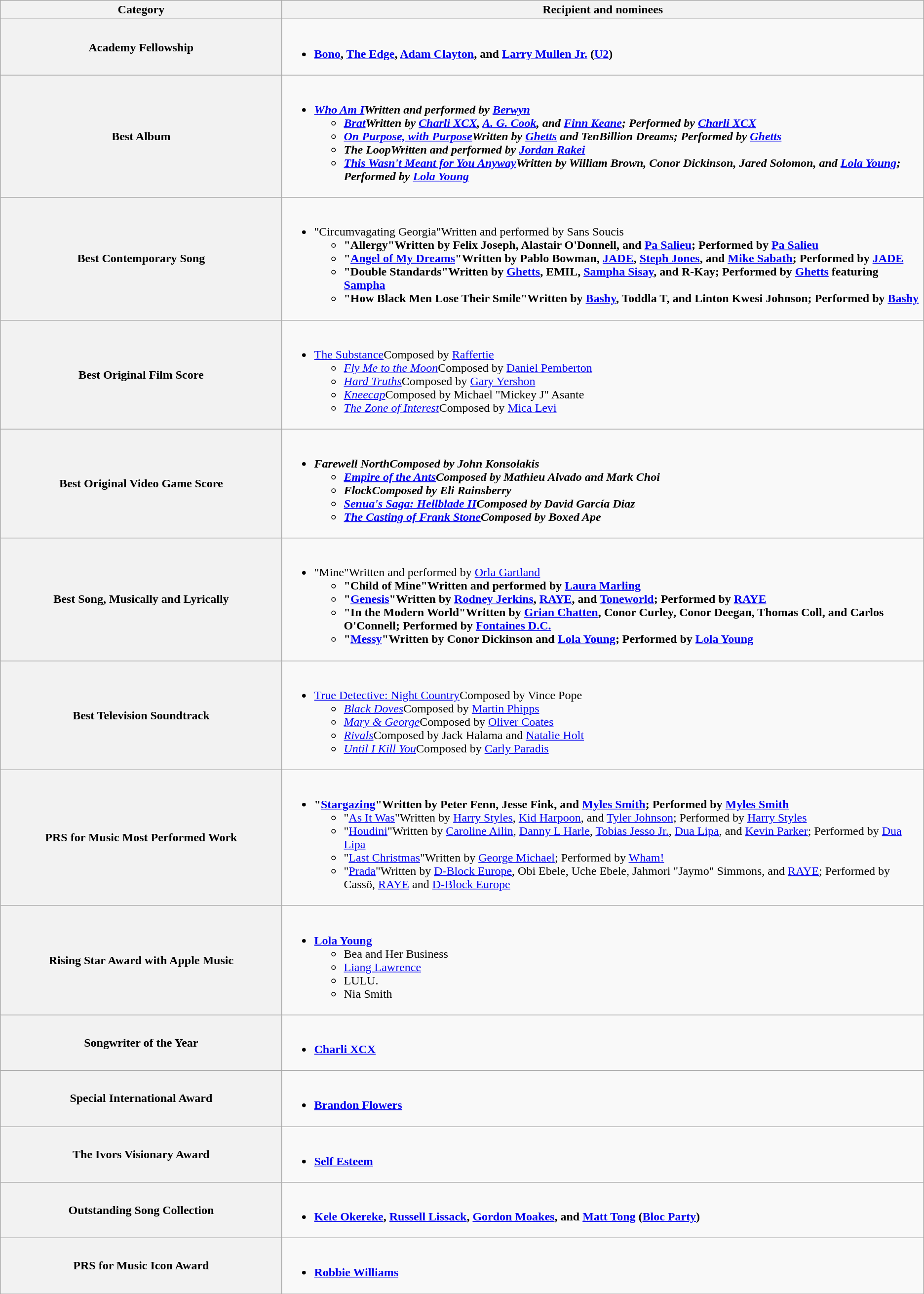<table class="wikitable">
<tr>
<th width="25%">Category</th>
<th width="57%">Recipient and nominees</th>
</tr>
<tr>
<th scope="row">Academy Fellowship</th>
<td><br><ul><li><strong><a href='#'>Bono</a>, <a href='#'>The Edge</a>, <a href='#'>Adam Clayton</a>, and <a href='#'>Larry Mullen Jr.</a> (<a href='#'>U2</a>)</strong></li></ul></td>
</tr>
<tr>
<th scope="row">Best Album</th>
<td><br><ul><li><strong><em><a href='#'>Who Am I</a><em>Written and performed by <a href='#'>Berwyn</a><strong><ul><li></em><a href='#'>Brat</a><em>Written by <a href='#'>Charli XCX</a>, <a href='#'>A. G. Cook</a>, and <a href='#'>Finn Keane</a>; Performed by <a href='#'>Charli XCX</a></li><li></em><a href='#'>On Purpose, with Purpose</a><em>Written by <a href='#'>Ghetts</a> and TenBillion Dreams; Performed by <a href='#'>Ghetts</a></li><li></em>The Loop<em>Written and performed by <a href='#'>Jordan Rakei</a></li><li></em><a href='#'>This Wasn't Meant for You Anyway</a><em>Written by William Brown, Conor Dickinson, Jared Solomon, and <a href='#'>Lola Young</a>; Performed by <a href='#'>Lola Young</a></li></ul></li></ul></td>
</tr>
<tr>
<th scope="row">Best Contemporary Song</th>
<td><br><ul><li></strong>"Circumvagating Georgia"Written and performed by Sans Soucis<strong><ul><li>"Allergy"Written by Felix Joseph, Alastair O'Donnell, and <a href='#'>Pa Salieu</a>; Performed by <a href='#'>Pa Salieu</a></li><li>"<a href='#'>Angel of My Dreams</a>"Written by Pablo Bowman, <a href='#'>JADE</a>, <a href='#'>Steph Jones</a>, and <a href='#'>Mike Sabath</a>; Performed by <a href='#'>JADE</a></li><li>"Double Standards"Written by <a href='#'>Ghetts</a>, EMIL, <a href='#'>Sampha Sisay</a>, and R-Kay; Performed by <a href='#'>Ghetts</a> featuring <a href='#'>Sampha</a></li><li>"How Black Men Lose Their Smile"Written by <a href='#'>Bashy</a>, Toddla T, and Linton Kwesi Johnson; Performed by <a href='#'>Bashy</a></li></ul></li></ul></td>
</tr>
<tr>
<th scope="row">Best Original Film Score</th>
<td><br><ul><li></em></strong><a href='#'>The Substance</a></em>Composed by <a href='#'>Raffertie</a></strong><ul><li><em><a href='#'>Fly Me to the Moon</a></em>Composed by <a href='#'>Daniel Pemberton</a></li><li><em><a href='#'>Hard Truths</a></em>Composed by <a href='#'>Gary Yershon</a></li><li><em><a href='#'>Kneecap</a></em>Composed by Michael "Mickey J" Asante</li><li><em><a href='#'>The Zone of Interest</a></em>Composed by <a href='#'>Mica Levi</a></li></ul></li></ul></td>
</tr>
<tr>
<th scope="row">Best Original Video Game Score</th>
<td><br><ul><li><strong><em>Farewell North<em>Composed by John Konsolakis<strong><ul><li></em><a href='#'>Empire of the Ants</a><em>Composed by Mathieu Alvado and Mark Choi</li><li></em>Flock<em>Composed by Eli Rainsberry</li><li></em><a href='#'>Senua's Saga: Hellblade II</a><em>Composed by David García Diaz</li><li></em><a href='#'>The Casting of Frank Stone</a><em>Composed by Boxed Ape</li></ul></li></ul></td>
</tr>
<tr>
<th scope="row">Best Song, Musically and Lyrically</th>
<td><br><ul><li></strong>"Mine"Written and performed by <a href='#'>Orla Gartland</a><strong><ul><li>"Child of Mine"Written and performed by <a href='#'>Laura Marling</a></li><li>"<a href='#'>Genesis</a>"Written by <a href='#'>Rodney Jerkins</a>, <a href='#'>RAYE</a>, and <a href='#'>Toneworld</a>; Performed by <a href='#'>RAYE</a></li><li>"In the Modern World"Written by <a href='#'>Grian Chatten</a>, Conor Curley, Conor Deegan, Thomas Coll, and Carlos O'Connell; Performed by <a href='#'>Fontaines D.C.</a></li><li>"<a href='#'>Messy</a>"Written by Conor Dickinson and <a href='#'>Lola Young</a>; Performed by <a href='#'>Lola Young</a></li></ul></li></ul></td>
</tr>
<tr>
<th scope="row">Best Television Soundtrack</th>
<td><br><ul><li></em></strong><a href='#'>True Detective: Night Country</a></em>Composed by Vince Pope</strong><ul><li><em><a href='#'>Black Doves</a></em>Composed by <a href='#'>Martin Phipps</a></li><li><em><a href='#'>Mary & George</a></em>Composed by <a href='#'>Oliver Coates</a></li><li><em><a href='#'>Rivals</a></em>Composed by Jack Halama and <a href='#'>Natalie Holt</a></li><li><em><a href='#'>Until I Kill You</a></em>Composed by <a href='#'>Carly Paradis</a></li></ul></li></ul></td>
</tr>
<tr>
<th scope="row">PRS for Music Most Performed Work</th>
<td><br><ul><li><strong>"<a href='#'>Stargazing</a>"Written by Peter Fenn, Jesse Fink, and <a href='#'>Myles Smith</a>; Performed by <a href='#'>Myles Smith</a></strong><ul><li>"<a href='#'>As It Was</a>"Written by <a href='#'>Harry Styles</a>, <a href='#'>Kid Harpoon</a>, and <a href='#'>Tyler Johnson</a>; Performed by <a href='#'>Harry Styles</a></li><li>"<a href='#'>Houdini</a>"Written by <a href='#'>Caroline Ailin</a>, <a href='#'>Danny L Harle</a>, <a href='#'>Tobias Jesso Jr.</a>, <a href='#'>Dua Lipa</a>, and <a href='#'>Kevin Parker</a>; Performed by <a href='#'>Dua Lipa</a></li><li>"<a href='#'>Last Christmas</a>"Written by <a href='#'>George Michael</a>; Performed by <a href='#'>Wham!</a></li><li>"<a href='#'>Prada</a>"Written by <a href='#'>D-Block Europe</a>, Obi Ebele, Uche Ebele, Jahmori "Jaymo" Simmons, and <a href='#'>RAYE</a>; Performed by Cassö, <a href='#'>RAYE</a> and <a href='#'>D-Block Europe</a></li></ul></li></ul></td>
</tr>
<tr>
<th scope="row">Rising Star Award with Apple Music</th>
<td><br><ul><li><strong><a href='#'>Lola Young</a></strong><ul><li>Bea and Her Business</li><li><a href='#'>Liang Lawrence</a></li><li>LULU.</li><li>Nia Smith</li></ul></li></ul></td>
</tr>
<tr>
<th scope="row">Songwriter of the Year</th>
<td><br><ul><li><strong><a href='#'>Charli XCX</a></strong></li></ul></td>
</tr>
<tr>
<th scope="row">Special International Award</th>
<td><br><ul><li><strong><a href='#'>Brandon Flowers</a></strong></li></ul></td>
</tr>
<tr>
<th scope="row">The Ivors Visionary Award</th>
<td><br><ul><li><strong><a href='#'>Self Esteem</a></strong></li></ul></td>
</tr>
<tr>
<th scope="row">Outstanding Song Collection</th>
<td><br><ul><li><strong><a href='#'>Kele Okereke</a>, <a href='#'>Russell Lissack</a>, <a href='#'>Gordon Moakes</a>, and <a href='#'>Matt Tong</a> (<a href='#'>Bloc Party</a>)</strong></li></ul></td>
</tr>
<tr>
<th scope="row">PRS for Music Icon Award</th>
<td><br><ul><li><strong><a href='#'>Robbie Williams</a></strong></li></ul></td>
</tr>
<tr>
</tr>
</table>
